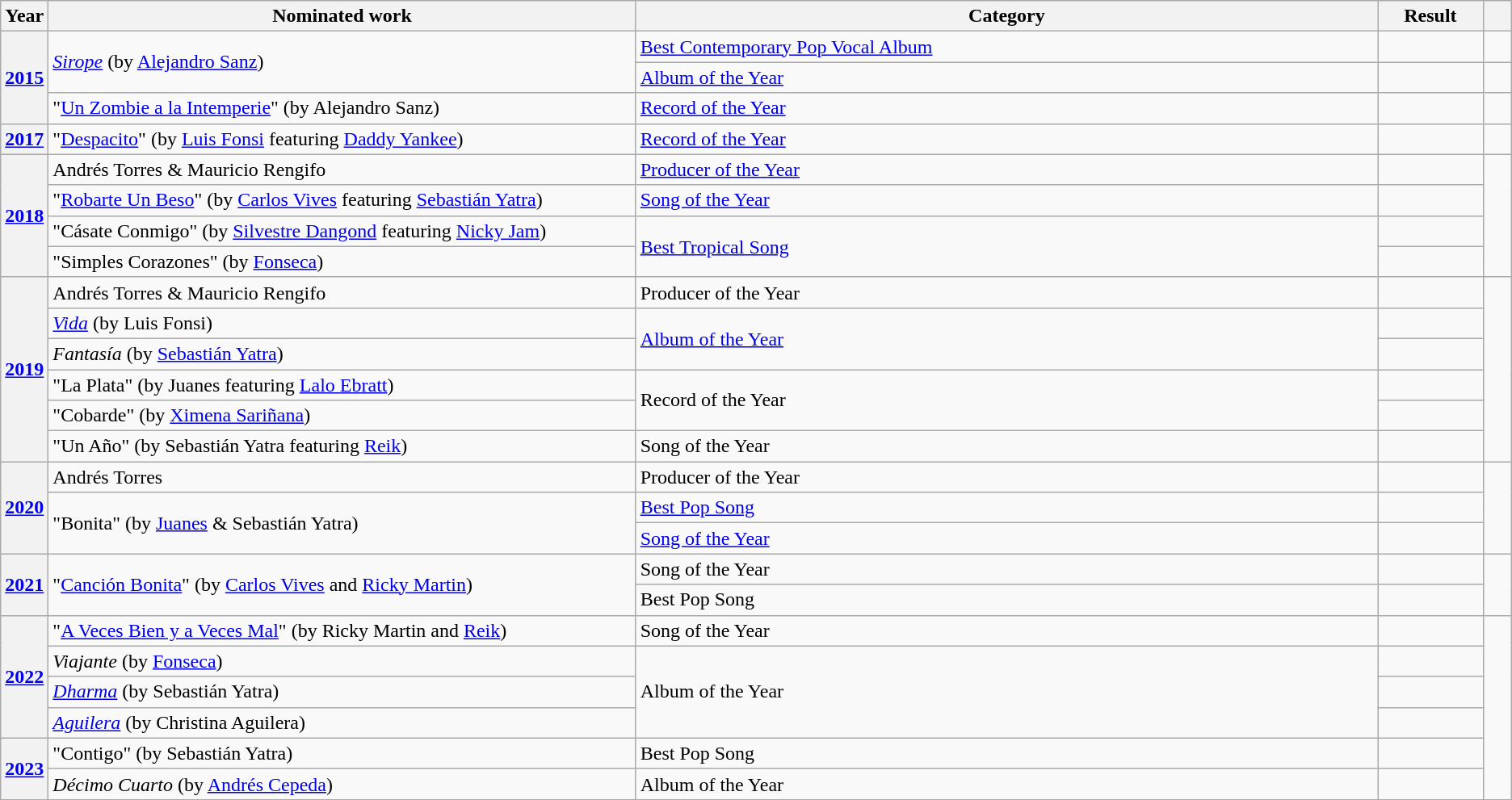<table class="wikitable plainrowheaders">
<tr>
<th scope="col" style="width:1em;">Year</th>
<th scope="col" style="width:30em;">Nominated work</th>
<th scope="col" style="width:38em;">Category</th>
<th scope="col" style="width:5em;">Result</th>
<th scope="col" style="width:1em;"></th>
</tr>
<tr>
<th scope="row" rowspan="3"><a href='#'>2015</a></th>
<td rowspan="2"><em><a href='#'>Sirope</a></em> (by <a href='#'>Alejandro Sanz</a>)</td>
<td><a href='#'>Best Contemporary Pop Vocal Album</a></td>
<td></td>
<td></td>
</tr>
<tr>
<td><a href='#'>Album of the Year</a></td>
<td></td>
<td></td>
</tr>
<tr>
<td>"<a href='#'>Un Zombie a la Intemperie</a>" (by Alejandro Sanz)</td>
<td><a href='#'>Record of the Year</a></td>
<td></td>
<td></td>
</tr>
<tr>
<th scope="row"><a href='#'>2017</a></th>
<td>"<a href='#'>Despacito</a>" (by <a href='#'>Luis Fonsi</a> featuring <a href='#'>Daddy Yankee</a>)</td>
<td><a href='#'>Record of the Year</a></td>
<td></td>
<td></td>
</tr>
<tr>
<th scope="row" rowspan="4"><a href='#'>2018</a></th>
<td>Andrés Torres & Mauricio Rengifo</td>
<td><a href='#'>Producer of the Year</a></td>
<td></td>
<td rowspan="4"></td>
</tr>
<tr>
<td>"<a href='#'>Robarte Un Beso</a>" (by <a href='#'>Carlos Vives</a> featuring <a href='#'>Sebastián Yatra</a>)</td>
<td><a href='#'>Song of the Year</a></td>
<td></td>
</tr>
<tr>
<td>"Cásate Conmigo" (by <a href='#'>Silvestre Dangond</a> featuring <a href='#'>Nicky Jam</a>)</td>
<td rowspan="2"><a href='#'>Best Tropical Song</a></td>
<td></td>
</tr>
<tr>
<td>"Simples Corazones" (by <a href='#'>Fonseca</a>)</td>
<td></td>
</tr>
<tr>
<th scope="row" rowspan="6"><a href='#'>2019</a></th>
<td>Andrés Torres & Mauricio Rengifo</td>
<td>Producer of the Year</td>
<td></td>
<td rowspan="6"></td>
</tr>
<tr>
<td><em><a href='#'>Vida</a></em> (by Luis Fonsi)</td>
<td rowspan="2"><a href='#'>Album of the Year</a></td>
<td></td>
</tr>
<tr>
<td><em>Fantasía</em> (by <a href='#'>Sebastián Yatra</a>)</td>
<td></td>
</tr>
<tr>
<td>"La Plata" (by Juanes featuring <a href='#'>Lalo Ebratt</a>)</td>
<td rowspan="2">Record of the Year</td>
<td></td>
</tr>
<tr>
<td>"Cobarde" (by <a href='#'>Ximena Sariñana</a>)</td>
<td></td>
</tr>
<tr>
<td>"Un Año" (by Sebastián Yatra featuring <a href='#'>Reik</a>)</td>
<td>Song of the Year</td>
<td></td>
</tr>
<tr>
<th scope="row" rowspan="3"><a href='#'>2020</a></th>
<td>Andrés Torres</td>
<td>Producer of the Year</td>
<td></td>
<td rowspan="3"></td>
</tr>
<tr>
<td rowspan="2">"Bonita" (by <a href='#'>Juanes</a> & Sebastián Yatra)</td>
<td><a href='#'>Best Pop Song</a></td>
<td></td>
</tr>
<tr>
<td><a href='#'>Song of the Year</a></td>
<td></td>
</tr>
<tr>
<th scope="row" rowspan="2"><a href='#'>2021</a></th>
<td rowspan="2">"<a href='#'>Canción Bonita</a>" (by <a href='#'>Carlos Vives</a> and <a href='#'>Ricky Martin</a>)</td>
<td>Song of the Year</td>
<td></td>
<td rowspan="2"></td>
</tr>
<tr>
<td>Best Pop Song</td>
<td></td>
</tr>
<tr>
<th scope="row" rowspan="4"><a href='#'>2022</a></th>
<td>"<a href='#'>A Veces Bien y a Veces Mal</a>" (by Ricky Martin and <a href='#'>Reik</a>)</td>
<td>Song of the Year</td>
<td></td>
<td rowspan="6"></td>
</tr>
<tr>
<td><em>Viajante</em> (by <a href='#'>Fonseca</a>)</td>
<td rowspan="3">Album of the Year</td>
<td></td>
</tr>
<tr>
<td><em><a href='#'>Dharma</a></em> (by Sebastián Yatra)</td>
<td></td>
</tr>
<tr>
<td><em><a href='#'>Aguilera</a></em> (by Christina Aguilera)</td>
<td></td>
</tr>
<tr>
<th scope="row" rowspan="2"><a href='#'>2023</a></th>
<td>"Contigo" (by Sebastián Yatra)</td>
<td>Best Pop Song</td>
<td></td>
</tr>
<tr>
<td><em>Décimo Cuarto</em> (by <a href='#'>Andrés Cepeda</a>)</td>
<td>Album of the Year</td>
<td></td>
</tr>
</table>
